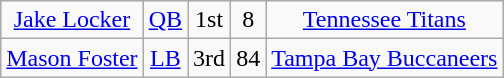<table class="wikitable">
<tr style="text-align:center;">
<td><a href='#'>Jake Locker</a></td>
<td><a href='#'>QB</a></td>
<td>1st</td>
<td>8</td>
<td><a href='#'>Tennessee Titans</a></td>
</tr>
<tr style="text-align:center;">
<td><a href='#'>Mason Foster</a></td>
<td><a href='#'>LB</a></td>
<td>3rd</td>
<td>84</td>
<td><a href='#'>Tampa Bay Buccaneers</a></td>
</tr>
</table>
